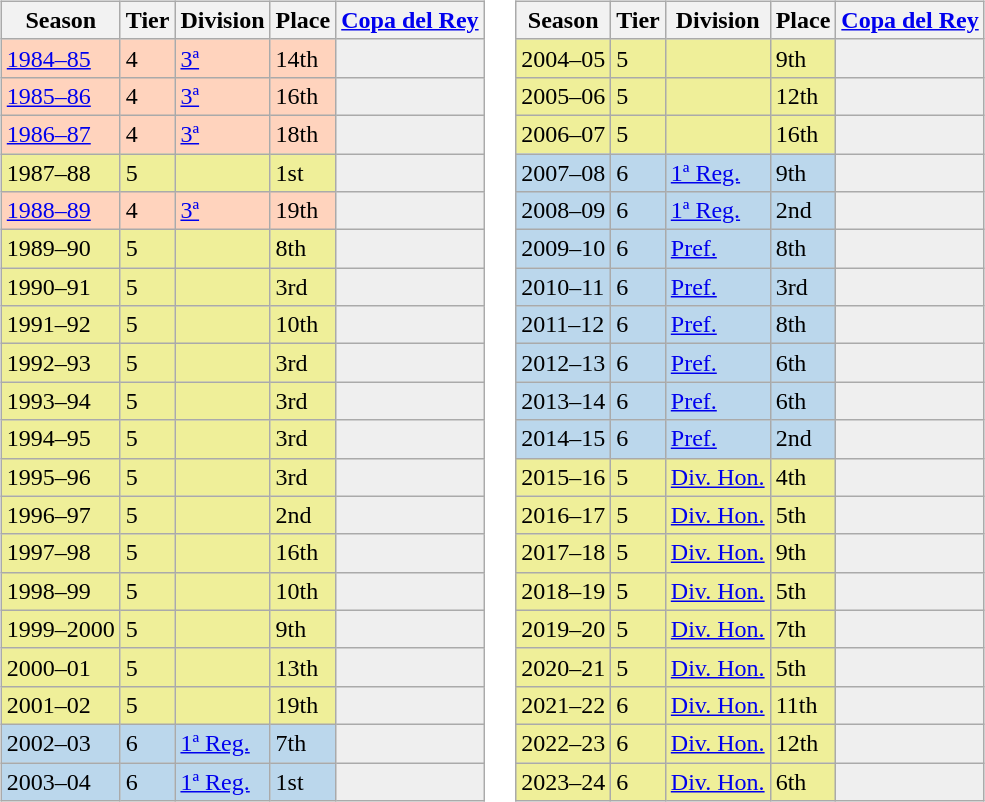<table>
<tr>
<td valign="top" width=0%><br><table class="wikitable">
<tr style="background:#f0f6fa;">
<th>Season</th>
<th>Tier</th>
<th>Division</th>
<th>Place</th>
<th><a href='#'>Copa del Rey</a></th>
</tr>
<tr>
<td style="background:#FFD3BD;"><a href='#'>1984–85</a></td>
<td style="background:#FFD3BD;">4</td>
<td style="background:#FFD3BD;"><a href='#'>3ª</a></td>
<td style="background:#FFD3BD;">14th</td>
<td style="background:#efefef;"></td>
</tr>
<tr>
<td style="background:#FFD3BD;"><a href='#'>1985–86</a></td>
<td style="background:#FFD3BD;">4</td>
<td style="background:#FFD3BD;"><a href='#'>3ª</a></td>
<td style="background:#FFD3BD;">16th</td>
<td style="background:#efefef;"></td>
</tr>
<tr>
<td style="background:#FFD3BD;"><a href='#'>1986–87</a></td>
<td style="background:#FFD3BD;">4</td>
<td style="background:#FFD3BD;"><a href='#'>3ª</a></td>
<td style="background:#FFD3BD;">18th</td>
<td style="background:#efefef;"></td>
</tr>
<tr>
<td style="background:#EFEF99;">1987–88</td>
<td style="background:#EFEF99;">5</td>
<td style="background:#EFEF99;"></td>
<td style="background:#EFEF99;">1st</td>
<td style="background:#efefef;"></td>
</tr>
<tr>
<td style="background:#FFD3BD;"><a href='#'>1988–89</a></td>
<td style="background:#FFD3BD;">4</td>
<td style="background:#FFD3BD;"><a href='#'>3ª</a></td>
<td style="background:#FFD3BD;">19th</td>
<td style="background:#efefef;"></td>
</tr>
<tr>
<td style="background:#EFEF99;">1989–90</td>
<td style="background:#EFEF99;">5</td>
<td style="background:#EFEF99;"></td>
<td style="background:#EFEF99;">8th</td>
<th style="background:#efefef;"></th>
</tr>
<tr>
<td style="background:#EFEF99;">1990–91</td>
<td style="background:#EFEF99;">5</td>
<td style="background:#EFEF99;"></td>
<td style="background:#EFEF99;">3rd</td>
<th style="background:#efefef;"></th>
</tr>
<tr>
<td style="background:#EFEF99;">1991–92</td>
<td style="background:#EFEF99;">5</td>
<td style="background:#EFEF99;"></td>
<td style="background:#EFEF99;">10th</td>
<th style="background:#efefef;"></th>
</tr>
<tr>
<td style="background:#EFEF99;">1992–93</td>
<td style="background:#EFEF99;">5</td>
<td style="background:#EFEF99;"></td>
<td style="background:#EFEF99;">3rd</td>
<th style="background:#efefef;"></th>
</tr>
<tr>
<td style="background:#EFEF99;">1993–94</td>
<td style="background:#EFEF99;">5</td>
<td style="background:#EFEF99;"></td>
<td style="background:#EFEF99;">3rd</td>
<th style="background:#efefef;"></th>
</tr>
<tr>
<td style="background:#EFEF99;">1994–95</td>
<td style="background:#EFEF99;">5</td>
<td style="background:#EFEF99;"></td>
<td style="background:#EFEF99;">3rd</td>
<th style="background:#efefef;"></th>
</tr>
<tr>
<td style="background:#EFEF99;">1995–96</td>
<td style="background:#EFEF99;">5</td>
<td style="background:#EFEF99;"></td>
<td style="background:#EFEF99;">3rd</td>
<th style="background:#efefef;"></th>
</tr>
<tr>
<td style="background:#EFEF99;">1996–97</td>
<td style="background:#EFEF99;">5</td>
<td style="background:#EFEF99;"></td>
<td style="background:#EFEF99;">2nd</td>
<th style="background:#efefef;"></th>
</tr>
<tr>
<td style="background:#EFEF99;">1997–98</td>
<td style="background:#EFEF99;">5</td>
<td style="background:#EFEF99;"></td>
<td style="background:#EFEF99;">16th</td>
<th style="background:#efefef;"></th>
</tr>
<tr>
<td style="background:#EFEF99;">1998–99</td>
<td style="background:#EFEF99;">5</td>
<td style="background:#EFEF99;"></td>
<td style="background:#EFEF99;">10th</td>
<th style="background:#efefef;"></th>
</tr>
<tr>
<td style="background:#EFEF99;">1999–2000</td>
<td style="background:#EFEF99;">5</td>
<td style="background:#EFEF99;"></td>
<td style="background:#EFEF99;">9th</td>
<th style="background:#efefef;"></th>
</tr>
<tr>
<td style="background:#EFEF99;">2000–01</td>
<td style="background:#EFEF99;">5</td>
<td style="background:#EFEF99;"></td>
<td style="background:#EFEF99;">13th</td>
<th style="background:#efefef;"></th>
</tr>
<tr>
<td style="background:#EFEF99;">2001–02</td>
<td style="background:#EFEF99;">5</td>
<td style="background:#EFEF99;"></td>
<td style="background:#EFEF99;">19th</td>
<th style="background:#efefef;"></th>
</tr>
<tr>
<td style="background:#BBD7EC;">2002–03</td>
<td style="background:#BBD7EC;">6</td>
<td style="background:#BBD7EC;"><a href='#'>1ª Reg.</a></td>
<td style="background:#BBD7EC;">7th</td>
<th style="background:#efefef;"></th>
</tr>
<tr>
<td style="background:#BBD7EC;">2003–04</td>
<td style="background:#BBD7EC;">6</td>
<td style="background:#BBD7EC;"><a href='#'>1ª Reg.</a></td>
<td style="background:#BBD7EC;">1st</td>
<th style="background:#efefef;"></th>
</tr>
</table>
</td>
<td valign="top" width=0%><br><table class="wikitable">
<tr style="background:#f0f6fa;">
<th>Season</th>
<th>Tier</th>
<th>Division</th>
<th>Place</th>
<th><a href='#'>Copa del Rey</a></th>
</tr>
<tr>
<td style="background:#EFEF99;">2004–05</td>
<td style="background:#EFEF99;">5</td>
<td style="background:#EFEF99;"></td>
<td style="background:#EFEF99;">9th</td>
<th style="background:#efefef;"></th>
</tr>
<tr>
<td style="background:#EFEF99;">2005–06</td>
<td style="background:#EFEF99;">5</td>
<td style="background:#EFEF99;"></td>
<td style="background:#EFEF99;">12th</td>
<th style="background:#efefef;"></th>
</tr>
<tr>
<td style="background:#EFEF99;">2006–07</td>
<td style="background:#EFEF99;">5</td>
<td style="background:#EFEF99;"></td>
<td style="background:#EFEF99;">16th</td>
<th style="background:#efefef;"></th>
</tr>
<tr>
<td style="background:#BBD7EC;">2007–08</td>
<td style="background:#BBD7EC;">6</td>
<td style="background:#BBD7EC;"><a href='#'>1ª Reg.</a></td>
<td style="background:#BBD7EC;">9th</td>
<th style="background:#efefef;"></th>
</tr>
<tr>
<td style="background:#BBD7EC;">2008–09</td>
<td style="background:#BBD7EC;">6</td>
<td style="background:#BBD7EC;"><a href='#'>1ª Reg.</a></td>
<td style="background:#BBD7EC;">2nd</td>
<th style="background:#efefef;"></th>
</tr>
<tr>
<td style="background:#BBD7EC;">2009–10</td>
<td style="background:#BBD7EC;">6</td>
<td style="background:#BBD7EC;"><a href='#'>Pref.</a></td>
<td style="background:#BBD7EC;">8th</td>
<th style="background:#efefef;"></th>
</tr>
<tr>
<td style="background:#BBD7EC;">2010–11</td>
<td style="background:#BBD7EC;">6</td>
<td style="background:#BBD7EC;"><a href='#'>Pref.</a></td>
<td style="background:#BBD7EC;">3rd</td>
<th style="background:#efefef;"></th>
</tr>
<tr>
<td style="background:#BBD7EC;">2011–12</td>
<td style="background:#BBD7EC;">6</td>
<td style="background:#BBD7EC;"><a href='#'>Pref.</a></td>
<td style="background:#BBD7EC;">8th</td>
<th style="background:#efefef;"></th>
</tr>
<tr>
<td style="background:#BBD7EC;">2012–13</td>
<td style="background:#BBD7EC;">6</td>
<td style="background:#BBD7EC;"><a href='#'>Pref.</a></td>
<td style="background:#BBD7EC;">6th</td>
<th style="background:#efefef;"></th>
</tr>
<tr>
<td style="background:#BBD7EC;">2013–14</td>
<td style="background:#BBD7EC;">6</td>
<td style="background:#BBD7EC;"><a href='#'>Pref.</a></td>
<td style="background:#BBD7EC;">6th</td>
<th style="background:#efefef;"></th>
</tr>
<tr>
<td style="background:#BBD7EC;">2014–15</td>
<td style="background:#BBD7EC;">6</td>
<td style="background:#BBD7EC;"><a href='#'>Pref.</a></td>
<td style="background:#BBD7EC;">2nd</td>
<th style="background:#efefef;"></th>
</tr>
<tr>
<td style="background:#EFEF99;">2015–16</td>
<td style="background:#EFEF99;">5</td>
<td style="background:#EFEF99;"><a href='#'>Div. Hon.</a></td>
<td style="background:#EFEF99;">4th</td>
<th style="background:#efefef;"></th>
</tr>
<tr>
<td style="background:#EFEF99;">2016–17</td>
<td style="background:#EFEF99;">5</td>
<td style="background:#EFEF99;"><a href='#'>Div. Hon.</a></td>
<td style="background:#EFEF99;">5th</td>
<th style="background:#efefef;"></th>
</tr>
<tr>
<td style="background:#EFEF99;">2017–18</td>
<td style="background:#EFEF99;">5</td>
<td style="background:#EFEF99;"><a href='#'>Div. Hon.</a></td>
<td style="background:#EFEF99;">9th</td>
<th style="background:#efefef;"></th>
</tr>
<tr>
<td style="background:#EFEF99;">2018–19</td>
<td style="background:#EFEF99;">5</td>
<td style="background:#EFEF99;"><a href='#'>Div. Hon.</a></td>
<td style="background:#EFEF99;">5th</td>
<th style="background:#efefef;"></th>
</tr>
<tr>
<td style="background:#EFEF99;">2019–20</td>
<td style="background:#EFEF99;">5</td>
<td style="background:#EFEF99;"><a href='#'>Div. Hon.</a></td>
<td style="background:#EFEF99;">7th</td>
<th style="background:#efefef;"></th>
</tr>
<tr>
<td style="background:#EFEF99;">2020–21</td>
<td style="background:#EFEF99;">5</td>
<td style="background:#EFEF99;"><a href='#'>Div. Hon.</a></td>
<td style="background:#EFEF99;">5th</td>
<th style="background:#efefef;"></th>
</tr>
<tr>
<td style="background:#EFEF99;">2021–22</td>
<td style="background:#EFEF99;">6</td>
<td style="background:#EFEF99;"><a href='#'>Div. Hon.</a></td>
<td style="background:#EFEF99;">11th</td>
<th style="background:#efefef;"></th>
</tr>
<tr>
<td style="background:#EFEF99;">2022–23</td>
<td style="background:#EFEF99;">6</td>
<td style="background:#EFEF99;"><a href='#'>Div. Hon.</a></td>
<td style="background:#EFEF99;">12th</td>
<th style="background:#efefef;"></th>
</tr>
<tr>
<td style="background:#EFEF99;">2023–24</td>
<td style="background:#EFEF99;">6</td>
<td style="background:#EFEF99;"><a href='#'>Div. Hon.</a></td>
<td style="background:#EFEF99;">6th</td>
<th style="background:#efefef;"></th>
</tr>
</table>
</td>
</tr>
</table>
